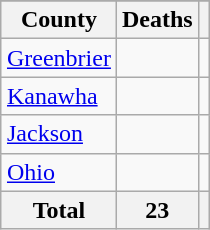<table class="wikitable sortable" align=right>
<tr>
</tr>
<tr>
<th scope="col">County</th>
<th scope="col">Deaths</th>
<th scope="col"></th>
</tr>
<tr>
<td scope="row"><a href='#'>Greenbrier</a></td>
<td></td>
<td></td>
</tr>
<tr>
<td scope="row"><a href='#'>Kanawha</a></td>
<td></td>
<td></td>
</tr>
<tr>
<td scope="row"><a href='#'>Jackson</a></td>
<td></td>
<td></td>
</tr>
<tr>
<td scope="row"><a href='#'>Ohio</a></td>
<td></td>
<td></td>
</tr>
<tr class="sortbottom">
<th scope="row">Total</th>
<th>23</th>
<th></th>
</tr>
</table>
